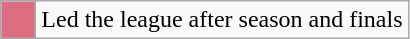<table class="wikitable">
<tr>
<td style="background:#DD6E81; width:1em"></td>
<td>Led the league after season and finals</td>
</tr>
</table>
